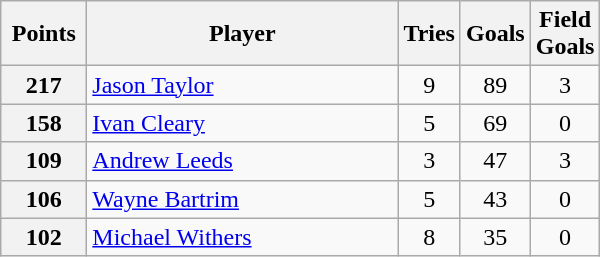<table class="wikitable" style="text-align:left;">
<tr>
<th width=50>Points</th>
<th width=200>Player</th>
<th width=30>Tries</th>
<th width=30>Goals</th>
<th width=30>Field Goals</th>
</tr>
<tr>
<th>217</th>
<td> <a href='#'>Jason Taylor</a></td>
<td align=center>9</td>
<td align=center>89</td>
<td align=center>3</td>
</tr>
<tr>
<th>158</th>
<td> <a href='#'>Ivan Cleary</a></td>
<td align=center>5</td>
<td align=center>69</td>
<td align=center>0</td>
</tr>
<tr>
<th>109</th>
<td> <a href='#'>Andrew Leeds</a></td>
<td align=center>3</td>
<td align=center>47</td>
<td align=center>3</td>
</tr>
<tr>
<th>106</th>
<td> <a href='#'>Wayne Bartrim</a></td>
<td align=center>5</td>
<td align=center>43</td>
<td align=center>0</td>
</tr>
<tr>
<th>102</th>
<td> <a href='#'>Michael Withers</a></td>
<td align=center>8</td>
<td align=center>35</td>
<td align=center>0</td>
</tr>
</table>
